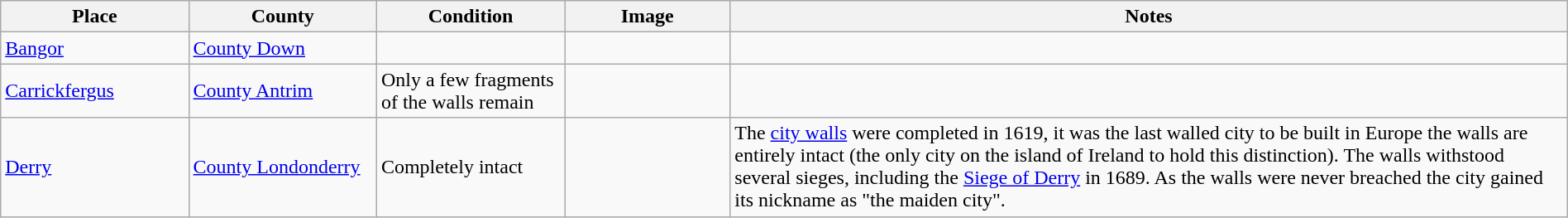<table class="wikitable sortable" style="width:100%;">
<tr>
<th style="width:12%;">Place</th>
<th style="width:12%;">County</th>
<th style="width:12%;">Condition</th>
<th class="unsortable" style="width:126px;">Image</th>
<th class="unsortable">Notes</th>
</tr>
<tr>
<td><a href='#'>Bangor</a></td>
<td><a href='#'>County Down</a></td>
<td></td>
<td></td>
<td></td>
</tr>
<tr>
<td><a href='#'>Carrickfergus</a></td>
<td><a href='#'>County Antrim</a></td>
<td>Only a few fragments of the walls remain</td>
<td></td>
<td></td>
</tr>
<tr>
<td><a href='#'>Derry</a></td>
<td><a href='#'>County Londonderry</a></td>
<td>Completely intact</td>
<td></td>
<td>The <a href='#'>city walls</a> were completed in 1619, it was the last walled city to be built in Europe the walls are entirely intact (the only city on the island of Ireland to hold this distinction). The walls withstood several sieges, including the <a href='#'>Siege of Derry</a> in 1689. As the walls were never breached the city gained its nickname as "the maiden city".</td>
</tr>
</table>
